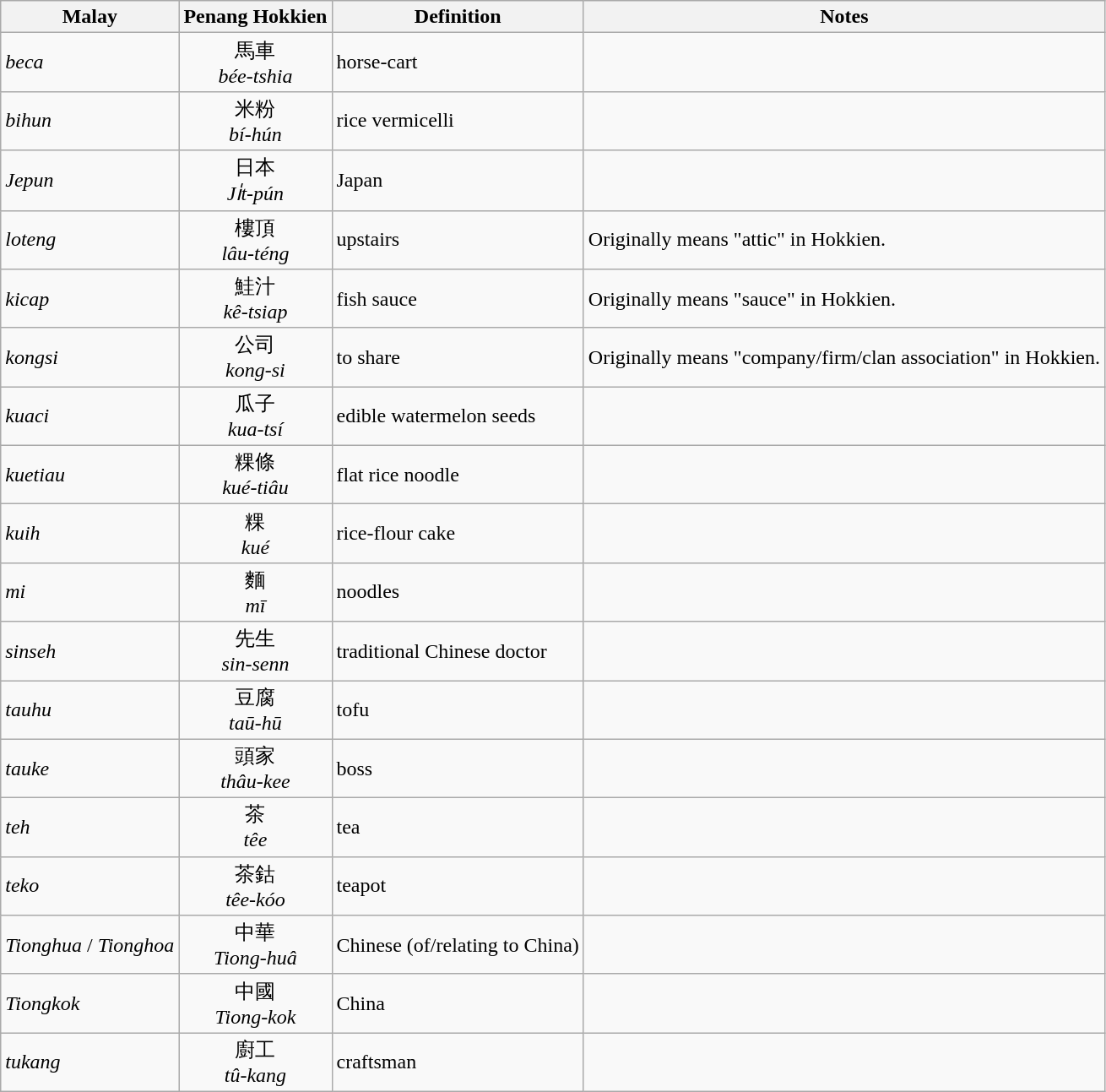<table class="wikitable" style="font-size:100%;">
<tr>
<th>Malay</th>
<th>Penang Hokkien</th>
<th>Definition</th>
<th>Notes</th>
</tr>
<tr>
<td><em>beca</em></td>
<td align=center>馬車<br><em>bée-tshia</em></td>
<td>horse-cart</td>
<td></td>
</tr>
<tr>
<td><em>bihun</em></td>
<td align=center>米粉<br><em>bí-hún</em></td>
<td>rice vermicelli</td>
<td></td>
</tr>
<tr>
<td><em>Jepun</em></td>
<td align=center>日本<br><em>Ji̍t-pún</em></td>
<td>Japan</td>
<td></td>
</tr>
<tr>
<td><em>loteng</em></td>
<td align=center>樓頂<br><em>lâu-téng</em></td>
<td>upstairs</td>
<td>Originally means "attic" in Hokkien.</td>
</tr>
<tr>
<td><em>kicap</em></td>
<td align=center>鮭汁<br><em>kê-tsiap</em></td>
<td>fish sauce</td>
<td>Originally means "sauce" in Hokkien.</td>
</tr>
<tr>
<td><em>kongsi</em></td>
<td align=center>公司<br><em>kong-si</em></td>
<td>to share</td>
<td>Originally means "company/firm/clan association" in Hokkien.</td>
</tr>
<tr>
<td><em>kuaci</em></td>
<td align=center>瓜子<br><em>kua-tsí</em></td>
<td>edible watermelon seeds</td>
<td></td>
</tr>
<tr>
<td><em>kuetiau</em></td>
<td align=center>粿條<br><em>kué-tiâu</em></td>
<td>flat rice noodle</td>
<td></td>
</tr>
<tr>
<td><em>kuih</em></td>
<td align=center>粿<br><em>kué</em></td>
<td>rice-flour cake</td>
<td></td>
</tr>
<tr>
<td><em>mi</em></td>
<td align=center>麵<br><em>mī</em></td>
<td>noodles</td>
<td></td>
</tr>
<tr>
<td><em>sinseh</em></td>
<td align=center>先生<br><em>sin-senn</em></td>
<td>traditional Chinese doctor</td>
<td></td>
</tr>
<tr>
<td><em>tauhu</em></td>
<td align=center>豆腐<br><em>taū-hū</em></td>
<td>tofu</td>
<td></td>
</tr>
<tr>
<td><em>tauke</em></td>
<td align=center>頭家<br><em>thâu-kee</em></td>
<td>boss</td>
<td></td>
</tr>
<tr>
<td><em>teh</em></td>
<td align=center>茶<br><em>têe</em></td>
<td>tea</td>
<td></td>
</tr>
<tr>
<td><em>teko</em></td>
<td align=center>茶鈷<br><em>têe-kóo</em></td>
<td>teapot</td>
<td></td>
</tr>
<tr>
<td><em>Tionghua</em> / <em>Tionghoa</em></td>
<td align=center>中華<br><em>Tiong-huâ</em></td>
<td>Chinese (of/relating to China)</td>
<td></td>
</tr>
<tr>
<td><em>Tiongkok</em></td>
<td align=center>中國<br><em>Tiong-kok</em></td>
<td>China</td>
<td></td>
</tr>
<tr>
<td><em>tukang</em></td>
<td align=center>廚工<br><em>tû-kang</em></td>
<td>craftsman</td>
<td></td>
</tr>
</table>
